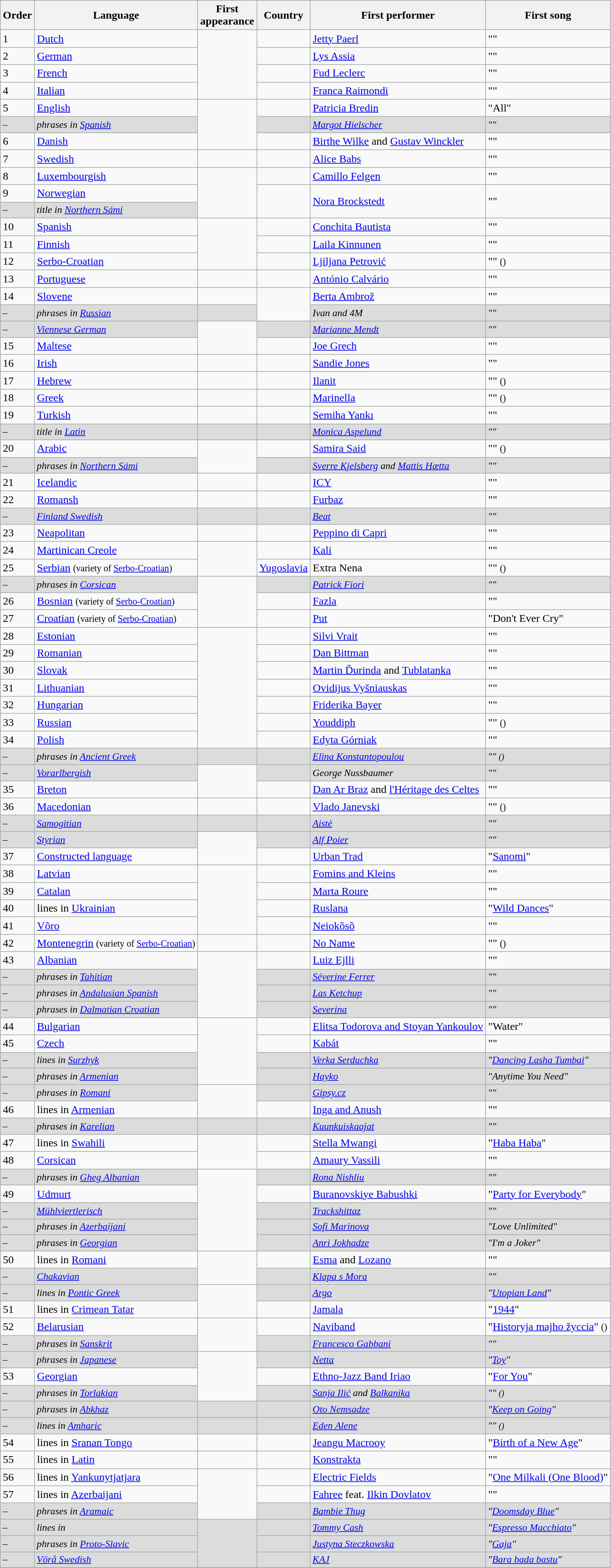<table class="wikitable sortable">
<tr>
<th>Order</th>
<th>Language</th>
<th>First<br>appearance</th>
<th>Country</th>
<th>First performer</th>
<th>First song</th>
</tr>
<tr>
<td>1</td>
<td><a href='#'>Dutch</a></td>
<td rowspan=4></td>
<td></td>
<td><a href='#'>Jetty Paerl</a></td>
<td>""</td>
</tr>
<tr>
<td>2</td>
<td><a href='#'>German</a></td>
<td></td>
<td><a href='#'>Lys Assia</a></td>
<td>""</td>
</tr>
<tr>
<td>3</td>
<td><a href='#'>French</a></td>
<td></td>
<td><a href='#'>Fud Leclerc</a></td>
<td>""</td>
</tr>
<tr>
<td>4</td>
<td><a href='#'>Italian</a></td>
<td></td>
<td><a href='#'>Franca Raimondi</a></td>
<td>""</td>
</tr>
<tr>
<td>5</td>
<td><a href='#'>English</a></td>
<td rowspan=3></td>
<td></td>
<td><a href='#'>Patricia Bredin</a></td>
<td>"All"</td>
</tr>
<tr style="font-style:italic; font-size:90%" bgcolor="#dcdcdc">
<td>–</td>
<td>phrases in <a href='#'>Spanish</a></td>
<td></td>
<td><a href='#'>Margot Hielscher</a></td>
<td>""</td>
</tr>
<tr>
<td>6</td>
<td><a href='#'>Danish</a></td>
<td></td>
<td><a href='#'>Birthe Wilke</a> and <a href='#'>Gustav Winckler</a></td>
<td>""</td>
</tr>
<tr>
<td>7</td>
<td><a href='#'>Swedish</a></td>
<td></td>
<td></td>
<td><a href='#'>Alice Babs</a></td>
<td>""</td>
</tr>
<tr>
<td>8</td>
<td><a href='#'>Luxembourgish</a></td>
<td rowspan=3></td>
<td></td>
<td><a href='#'>Camillo Felgen</a></td>
<td>""</td>
</tr>
<tr>
<td>9</td>
<td><a href='#'>Norwegian</a></td>
<td rowspan="2"></td>
<td rowspan="2"><a href='#'>Nora Brockstedt</a></td>
<td rowspan="2">""</td>
</tr>
<tr style="font-style:italic; font-size:90%" bgcolor="#dcdcdc">
<td>–</td>
<td>title in <a href='#'>Northern Sámi</a></td>
</tr>
<tr>
<td>10</td>
<td><a href='#'>Spanish</a></td>
<td rowspan=3></td>
<td></td>
<td><a href='#'>Conchita Bautista</a></td>
<td>""</td>
</tr>
<tr>
<td>11</td>
<td><a href='#'>Finnish</a></td>
<td></td>
<td><a href='#'>Laila Kinnunen</a></td>
<td>""</td>
</tr>
<tr>
<td>12</td>
<td><a href='#'>Serbo-Croatian</a></td>
<td></td>
<td><a href='#'>Ljiljana Petrović</a></td>
<td>"" <small>()</small></td>
</tr>
<tr>
<td>13</td>
<td><a href='#'>Portuguese</a></td>
<td></td>
<td></td>
<td><a href='#'>António Calvário</a></td>
<td>""</td>
</tr>
<tr>
<td>14</td>
<td><a href='#'>Slovene</a></td>
<td></td>
<td rowspan=2></td>
<td><a href='#'>Berta Ambrož</a></td>
<td>""</td>
</tr>
<tr style="font-style:italic; font-size:90%" bgcolor="#dcdcdc">
<td>–</td>
<td>phrases in <a href='#'>Russian</a></td>
<td></td>
<td>Ivan and 4M</td>
<td>"" <small></small></td>
</tr>
<tr>
<td style="font-style:italic; font-size:90%" bgcolor="#dcdcdc">–</td>
<td style="font-style:italic; font-size:90%" bgcolor="#dcdcdc"><a href='#'>Viennese German</a></td>
<td rowspan="2"></td>
<td style="font-style:italic; font-size:90%" bgcolor="#dcdcdc"></td>
<td style="font-style:italic; font-size:90%" bgcolor="#dcdcdc"><a href='#'>Marianne Mendt</a></td>
<td style="font-style:italic; font-size:90%" bgcolor="#dcdcdc">""</td>
</tr>
<tr>
<td>15</td>
<td><a href='#'>Maltese</a></td>
<td></td>
<td><a href='#'>Joe Grech</a></td>
<td>""</td>
</tr>
<tr>
<td>16</td>
<td><a href='#'>Irish</a></td>
<td></td>
<td></td>
<td><a href='#'>Sandie Jones</a></td>
<td>""</td>
</tr>
<tr>
<td>17</td>
<td><a href='#'>Hebrew</a></td>
<td></td>
<td></td>
<td><a href='#'>Ilanit</a></td>
<td>"" <small>()</small></td>
</tr>
<tr>
<td>18</td>
<td><a href='#'>Greek</a></td>
<td></td>
<td></td>
<td><a href='#'>Marinella</a></td>
<td>"" <small>()</small></td>
</tr>
<tr>
<td>19</td>
<td><a href='#'>Turkish</a></td>
<td></td>
<td></td>
<td><a href='#'>Semiha Yankı</a></td>
<td>""</td>
</tr>
<tr style="font-style:italic; font-size:90%" bgcolor="#dcdcdc">
<td>–</td>
<td>title in <a href='#'>Latin</a></td>
<td></td>
<td></td>
<td><a href='#'>Monica Aspelund</a></td>
<td>""</td>
</tr>
<tr>
<td>20</td>
<td><a href='#'>Arabic</a></td>
<td rowspan=2></td>
<td></td>
<td><a href='#'>Samira Said</a></td>
<td>"" <small>()</small></td>
</tr>
<tr style="font-style:italic; font-size:90%" bgcolor="#dcdcdc">
<td>–</td>
<td>phrases in <a href='#'>Northern Sámi</a></td>
<td></td>
<td><a href='#'>Sverre Kjelsberg</a> and <a href='#'>Mattis Hætta</a></td>
<td>""</td>
</tr>
<tr>
<td>21</td>
<td><a href='#'>Icelandic</a></td>
<td></td>
<td></td>
<td><a href='#'>ICY</a></td>
<td>""</td>
</tr>
<tr>
<td>22</td>
<td><a href='#'>Romansh</a></td>
<td></td>
<td></td>
<td><a href='#'>Furbaz</a></td>
<td>""</td>
</tr>
<tr style="font-style:italic; font-size:90%" bgcolor="#dcdcdc">
<td>–</td>
<td><a href='#'>Finland Swedish</a></td>
<td></td>
<td></td>
<td><a href='#'>Beat</a></td>
<td>""</td>
</tr>
<tr>
<td>23</td>
<td><a href='#'>Neapolitan</a></td>
<td></td>
<td></td>
<td><a href='#'>Peppino di Capri</a></td>
<td>""</td>
</tr>
<tr>
<td>24</td>
<td><a href='#'>Martinican Creole</a></td>
<td rowspan=2></td>
<td></td>
<td><a href='#'>Kali</a></td>
<td>""</td>
</tr>
<tr>
<td>25</td>
<td><a href='#'>Serbian</a> <small>(variety of <a href='#'>Serbo-Croatian</a>)</small></td>
<td> <a href='#'>Yugoslavia</a></td>
<td>Extra Nena</td>
<td>"" <small>()</small></td>
</tr>
<tr>
<td style="font-style:italic; font-size:90%" bgcolor="#dcdcdc">–</td>
<td style="font-style:italic; font-size:90%" bgcolor="#dcdcdc">phrases in <a href='#'>Corsican</a></td>
<td rowspan="3"></td>
<td style="font-style:italic; font-size:90%" bgcolor="#dcdcdc"></td>
<td style="font-style:italic; font-size:90%" bgcolor="#dcdcdc"><a href='#'>Patrick Fiori</a></td>
<td style="font-style:italic; font-size:90%" bgcolor="#dcdcdc">""</td>
</tr>
<tr>
<td>26</td>
<td><a href='#'>Bosnian</a> <small>(variety of <a href='#'>Serbo-Croatian</a>)</small></td>
<td></td>
<td><a href='#'>Fazla</a></td>
<td>""</td>
</tr>
<tr>
<td>27</td>
<td><a href='#'>Croatian</a> <small>(variety of <a href='#'>Serbo-Croatian</a>)</small></td>
<td></td>
<td><a href='#'>Put</a></td>
<td>"Don't Ever Cry"</td>
</tr>
<tr>
<td>28</td>
<td><a href='#'>Estonian</a></td>
<td rowspan=7></td>
<td></td>
<td><a href='#'>Silvi Vrait</a></td>
<td>""</td>
</tr>
<tr>
<td>29</td>
<td><a href='#'>Romanian</a></td>
<td></td>
<td><a href='#'>Dan Bittman</a></td>
<td>""</td>
</tr>
<tr>
<td>30</td>
<td><a href='#'>Slovak</a></td>
<td></td>
<td><a href='#'>Martin Ďurinda</a> and <a href='#'>Tublatanka</a></td>
<td>""</td>
</tr>
<tr>
<td>31</td>
<td><a href='#'>Lithuanian</a></td>
<td></td>
<td><a href='#'>Ovidijus Vyšniauskas</a></td>
<td>""</td>
</tr>
<tr>
<td>32</td>
<td><a href='#'>Hungarian</a></td>
<td></td>
<td><a href='#'>Friderika Bayer</a></td>
<td>""</td>
</tr>
<tr>
<td>33</td>
<td><a href='#'>Russian</a></td>
<td></td>
<td><a href='#'>Youddiph</a></td>
<td>"" <small>()</small></td>
</tr>
<tr>
<td>34</td>
<td><a href='#'>Polish</a></td>
<td></td>
<td><a href='#'>Edyta Górniak</a></td>
<td>""</td>
</tr>
<tr style="font-style:italic; font-size:90%" bgcolor="#dcdcdc">
<td>–</td>
<td>phrases in <a href='#'>Ancient Greek</a></td>
<td></td>
<td></td>
<td><a href='#'>Elina Konstantopoulou</a></td>
<td>"" <small>()</small></td>
</tr>
<tr>
<td style="font-style:italic; font-size:90%" bgcolor="#dcdcdc">–</td>
<td style="font-style:italic; font-size:90%" bgcolor="#dcdcdc"><a href='#'>Vorarlbergish</a></td>
<td rowspan="2"></td>
<td style="font-style:italic; font-size:90%" bgcolor="#dcdcdc"></td>
<td style="font-style:italic; font-size:90%" bgcolor="#dcdcdc">George Nussbaumer</td>
<td style="font-style:italic; font-size:90%" bgcolor="#dcdcdc">""</td>
</tr>
<tr>
<td>35</td>
<td><a href='#'>Breton</a></td>
<td></td>
<td><a href='#'>Dan Ar Braz</a> and <a href='#'>l'Héritage des Celtes</a></td>
<td>""</td>
</tr>
<tr>
<td>36</td>
<td><a href='#'>Macedonian</a></td>
<td></td>
<td></td>
<td><a href='#'>Vlado Janevski</a></td>
<td>"" <small>()</small></td>
</tr>
<tr style="font-style:italic; font-size:90%" bgcolor="#dcdcdc">
<td>–</td>
<td><a href='#'>Samogitian</a></td>
<td></td>
<td></td>
<td><a href='#'>Aistė</a></td>
<td>""</td>
</tr>
<tr>
<td style="font-style:italic; font-size:90%" bgcolor="#dcdcdc">–</td>
<td style="font-style:italic; font-size:90%" bgcolor="#dcdcdc"><a href='#'>Styrian</a></td>
<td rowspan="2"></td>
<td style="font-style:italic; font-size:90%" bgcolor="#dcdcdc"></td>
<td style="font-style:italic; font-size:90%" bgcolor="#dcdcdc"><a href='#'>Alf Poier</a></td>
<td style="font-style:italic; font-size:90%" bgcolor="#dcdcdc">""</td>
</tr>
<tr>
<td>37</td>
<td><a href='#'>Constructed language</a></td>
<td></td>
<td><a href='#'>Urban Trad</a></td>
<td>"<a href='#'>Sanomi</a>"</td>
</tr>
<tr>
<td>38</td>
<td><a href='#'>Latvian</a></td>
<td rowspan="4"></td>
<td></td>
<td><a href='#'>Fomins and Kleins</a></td>
<td>""</td>
</tr>
<tr>
<td>39</td>
<td><a href='#'>Catalan</a></td>
<td></td>
<td><a href='#'>Marta Roure</a></td>
<td>""</td>
</tr>
<tr>
<td>40</td>
<td>lines in <a href='#'>Ukrainian</a></td>
<td></td>
<td><a href='#'>Ruslana</a></td>
<td>"<a href='#'>Wild Dances</a>"</td>
</tr>
<tr>
<td>41</td>
<td><a href='#'>Võro</a></td>
<td></td>
<td><a href='#'>Neiokõsõ</a></td>
<td>""</td>
</tr>
<tr>
<td>42</td>
<td><a href='#'>Montenegrin</a> <small>(variety of <a href='#'>Serbo-Croatian</a>)</small></td>
<td></td>
<td></td>
<td><a href='#'>No Name</a></td>
<td>"" <small>()</small></td>
</tr>
<tr>
<td>43</td>
<td><a href='#'>Albanian</a></td>
<td rowspan="4"></td>
<td></td>
<td><a href='#'>Luiz Ejlli</a></td>
<td>""</td>
</tr>
<tr style="font-style:italic; font-size:90%" bgcolor="#dcdcdc">
<td>–</td>
<td>phrases in <a href='#'>Tahitian</a></td>
<td></td>
<td><a href='#'>Séverine Ferrer</a></td>
<td>""</td>
</tr>
<tr style="font-style:italic; font-size:90%" bgcolor="#dcdcdc">
<td>–</td>
<td>phrases in <a href='#'>Andalusian Spanish</a></td>
<td></td>
<td><a href='#'>Las Ketchup</a></td>
<td>""</td>
</tr>
<tr style="font-style:italic; font-size:90%" bgcolor="#dcdcdc">
<td>–</td>
<td>phrases in <a href='#'>Dalmatian Croatian</a></td>
<td></td>
<td><a href='#'>Severina</a></td>
<td>""</td>
</tr>
<tr>
<td>44</td>
<td><a href='#'>Bulgarian</a></td>
<td rowspan="4"></td>
<td></td>
<td><a href='#'>Elitsa Todorova and Stoyan Yankoulov</a></td>
<td>"Water"</td>
</tr>
<tr>
<td>45</td>
<td><a href='#'>Czech</a></td>
<td></td>
<td><a href='#'>Kabát</a></td>
<td>""</td>
</tr>
<tr style="font-style:italic; font-size:90%" bgcolor="#dcdcdc">
<td>–</td>
<td>lines in <a href='#'>Surzhyk</a></td>
<td></td>
<td><a href='#'>Verka Serduchka</a></td>
<td>"<a href='#'>Dancing Lasha Tumbai</a>"</td>
</tr>
<tr style="font-style:italic; font-size:90%" bgcolor="#dcdcdc">
<td>–</td>
<td>phrases in <a href='#'>Armenian</a></td>
<td></td>
<td><a href='#'>Hayko</a></td>
<td>"Anytime You Need"</td>
</tr>
<tr>
<td style="font-style:italic; font-size:90%" bgcolor="#dcdcdc">–</td>
<td style="font-style:italic; font-size:90%" bgcolor="#dcdcdc">phrases in <a href='#'>Romani</a></td>
<td rowspan="2"></td>
<td style="font-style:italic; font-size:90%" bgcolor="#dcdcdc"></td>
<td style="font-style:italic; font-size:90%" bgcolor="#dcdcdc"><a href='#'>Gipsy.cz</a></td>
<td style="font-style:italic; font-size:90%" bgcolor="#dcdcdc">""</td>
</tr>
<tr>
<td>46</td>
<td>lines in <a href='#'>Armenian</a></td>
<td></td>
<td><a href='#'>Inga and Anush</a></td>
<td>"" </td>
</tr>
<tr style="font-style:italic; font-size:90%" bgcolor="#dcdcdc">
<td>–</td>
<td>phrases in <a href='#'>Karelian</a></td>
<td></td>
<td></td>
<td><a href='#'>Kuunkuiskaajat</a></td>
<td>""</td>
</tr>
<tr>
<td>47</td>
<td>lines in <a href='#'>Swahili</a></td>
<td rowspan=2></td>
<td></td>
<td><a href='#'>Stella Mwangi</a></td>
<td>"<a href='#'>Haba Haba</a>"</td>
</tr>
<tr>
<td>48</td>
<td><a href='#'>Corsican</a></td>
<td></td>
<td><a href='#'>Amaury Vassili</a></td>
<td>""</td>
</tr>
<tr>
<td style="font-style:italic; font-size:90%" bgcolor="#dcdcdc">–</td>
<td style="font-style:italic; font-size:90%" bgcolor="#dcdcdc">phrases in <a href='#'>Gheg Albanian</a></td>
<td rowspan=5></td>
<td style="font-style:italic; font-size:90%" bgcolor="#dcdcdc"></td>
<td style="font-style:italic; font-size:90%" bgcolor="#dcdcdc"><a href='#'>Rona Nishliu</a></td>
<td style="font-style:italic; font-size:90%" bgcolor="#dcdcdc">""</td>
</tr>
<tr>
<td>49</td>
<td><a href='#'>Udmurt</a></td>
<td></td>
<td><a href='#'>Buranovskiye Babushki</a></td>
<td>"<a href='#'>Party for Everybody</a>"</td>
</tr>
<tr>
<td style="font-style:italic; font-size:90%" bgcolor="#dcdcdc">–</td>
<td style="font-style:italic; font-size:90%" bgcolor="#dcdcdc"><a href='#'>Mühlviertlerisch</a></td>
<td style="font-style:italic; font-size:90%" bgcolor="#dcdcdc"></td>
<td style="font-style:italic; font-size:90%" bgcolor="#dcdcdc"><a href='#'>Trackshittaz</a></td>
<td style="font-style:italic; font-size:90%" bgcolor="#dcdcdc">""</td>
</tr>
<tr style="font-style:italic; font-size:90%" bgcolor="#dcdcdc">
<td>–</td>
<td>phrases in <a href='#'>Azerbaijani</a></td>
<td></td>
<td><a href='#'>Sofi Marinova</a></td>
<td>"Love Unlimited"</td>
</tr>
<tr style="font-style:italic; font-size:90%" bgcolor="#dcdcdc">
<td>–</td>
<td>phrases in <a href='#'>Georgian</a></td>
<td></td>
<td><a href='#'>Anri Jokhadze</a></td>
<td>"I'm a Joker"</td>
</tr>
<tr>
<td>50</td>
<td>lines in <a href='#'>Romani</a></td>
<td rowspan="2"></td>
<td></td>
<td><a href='#'>Esma</a> and <a href='#'>Lozano</a></td>
<td>"" </td>
</tr>
<tr style="font-style:italic; font-size:90%" bgcolor="#dcdcdc">
<td>–</td>
<td><a href='#'>Chakavian</a></td>
<td></td>
<td><a href='#'>Klapa s Mora</a></td>
<td>""</td>
</tr>
<tr>
<td style="font-style:italic; font-size:90%" bgcolor="#dcdcdc">–</td>
<td style="font-style:italic; font-size:90%" bgcolor="#dcdcdc">lines in <a href='#'>Pontic Greek</a></td>
<td rowspan="2"></td>
<td style="font-style:italic; font-size:90%" bgcolor="#dcdcdc"></td>
<td style="font-style:italic; font-size:90%" bgcolor="#dcdcdc"><a href='#'>Argo</a></td>
<td style="font-style:italic; font-size:90%" bgcolor="#dcdcdc">"<a href='#'>Utopian Land</a>"</td>
</tr>
<tr>
<td>51</td>
<td>lines in <a href='#'>Crimean Tatar</a></td>
<td></td>
<td><a href='#'>Jamala</a></td>
<td>"<a href='#'>1944</a>"</td>
</tr>
<tr>
<td>52</td>
<td><a href='#'>Belarusian</a></td>
<td rowspan="2"></td>
<td></td>
<td><a href='#'>Naviband</a></td>
<td>"<a href='#'>Historyja majho žyccia</a>" <small>()</small></td>
</tr>
<tr style="font-style:italic; font-size:90%" bgcolor="#dcdcdc">
<td>–</td>
<td>phrases in <a href='#'>Sanskrit</a></td>
<td></td>
<td><a href='#'>Francesco Gabbani</a></td>
<td>""</td>
</tr>
<tr>
<td style="font-style:italic; font-size:90%" bgcolor="#dcdcdc">–</td>
<td style="font-style:italic; font-size:90%" bgcolor="#dcdcdc">phrases in <a href='#'>Japanese</a></td>
<td rowspan="3"></td>
<td style="font-style:italic; font-size:90%" bgcolor="#dcdcdc"></td>
<td style="font-style:italic; font-size:90%" bgcolor="#dcdcdc"><a href='#'>Netta</a></td>
<td style="font-style:italic; font-size:90%" bgcolor="#dcdcdc">"<a href='#'>Toy</a>"</td>
</tr>
<tr>
<td>53</td>
<td><a href='#'>Georgian</a></td>
<td></td>
<td><a href='#'>Ethno-Jazz Band Iriao</a></td>
<td>"<a href='#'>For You</a>"</td>
</tr>
<tr style="font-style:italic; font-size:90%" bgcolor="#dcdcdc">
<td>–</td>
<td>phrases in <a href='#'>Torlakian</a></td>
<td></td>
<td><a href='#'>Sanja Ilić</a> and <a href='#'>Balkanika</a></td>
<td>"" <small>()</small></td>
</tr>
<tr style="font-style:italic; font-size:90%" bgcolor="#dcdcdc">
<td>–</td>
<td>phrases in <a href='#'>Abkhaz</a></td>
<td></td>
<td></td>
<td><a href='#'>Oto Nemsadze</a></td>
<td>"<a href='#'>Keep on Going</a>"</td>
</tr>
<tr style="font-style:italic; font-size:90%" bgcolor="#dcdcdc">
<td>–</td>
<td>lines in <a href='#'>Amharic</a></td>
<td></td>
<td></td>
<td><a href='#'>Eden Alene</a></td>
<td>"" <small>()</small></td>
</tr>
<tr>
<td>54</td>
<td>lines in <a href='#'>Sranan Tongo</a></td>
<td></td>
<td></td>
<td><a href='#'>Jeangu Macrooy</a></td>
<td>"<a href='#'>Birth of a New Age</a>"</td>
</tr>
<tr>
<td>55</td>
<td>lines in <a href='#'>Latin</a></td>
<td></td>
<td></td>
<td><a href='#'>Konstrakta</a></td>
<td>""</td>
</tr>
<tr>
<td>56</td>
<td>lines in <a href='#'>Yankunytjatjara</a></td>
<td rowspan="3"></td>
<td></td>
<td><a href='#'>Electric Fields</a></td>
<td>"<a href='#'>One <span>Milkali</span> (One Blood)</a>"</td>
</tr>
<tr>
<td>57</td>
<td>lines in <a href='#'>Azerbaijani</a></td>
<td></td>
<td><a href='#'>Fahree</a> feat. <a href='#'>Ilkin Dovlatov</a></td>
<td>""</td>
</tr>
<tr>
<td style="font-style:italic; font-size:90%" bgcolor="#dcdcdc">–</td>
<td style="font-style:italic; font-size:90%" bgcolor="#dcdcdc">phrases in <a href='#'>Aramaic</a></td>
<td style="font-style:italic; font-size:90%" bgcolor="#dcdcdc"></td>
<td style="font-style:italic; font-size:90%" bgcolor="#dcdcdc"><a href='#'>Bambie Thug</a></td>
<td style="font-style:italic; font-size:90%" bgcolor="#dcdcdc">"<a href='#'>Doomsday Blue</a>"</td>
</tr>
<tr style="font-style:italic; font-size:90%" bgcolor="#dcdcdc">
<td>–</td>
<td>lines in </td>
<td rowspan="3"></td>
<td></td>
<td><a href='#'>Tommy Cash</a></td>
<td>"<a href='#'>Espresso Macchiato</a>"</td>
</tr>
<tr style="font-style:italic; font-size:90%" bgcolor="#dcdcdc">
<td>–</td>
<td>phrases in <a href='#'>Proto-Slavic</a></td>
<td></td>
<td><a href='#'>Justyna Steczkowska</a></td>
<td>"<a href='#'>Gaja</a>"</td>
</tr>
<tr style="font-style:italic; font-size:90%" bgcolor="#dcdcdc">
<td>–</td>
<td><a href='#'>Vörå Swedish</a></td>
<td></td>
<td><a href='#'>KAJ</a></td>
<td>"<a href='#'>Bara bada bastu</a>"</td>
</tr>
<tr style="font-style:italic; font-size:90%" bgcolor="#dcdcdc">
</tr>
</table>
